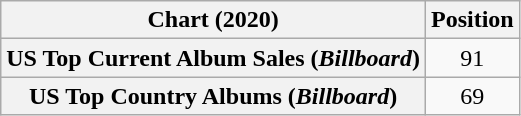<table class="wikitable sortable plainrowheaders" style="text-align:center">
<tr>
<th scope="col">Chart (2020)</th>
<th scope="col">Position</th>
</tr>
<tr>
<th scope="row">US Top Current Album Sales (<em>Billboard</em>)</th>
<td>91</td>
</tr>
<tr>
<th scope="row">US Top Country Albums (<em>Billboard</em>)</th>
<td>69</td>
</tr>
</table>
